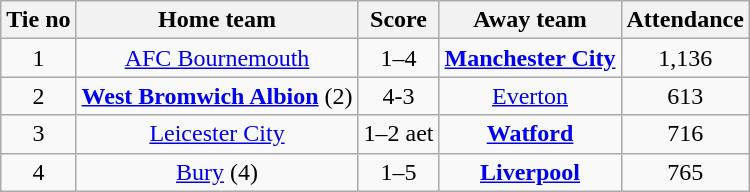<table class="wikitable" style="text-align: center; font-size:100%">
<tr>
<th>Tie no</th>
<th>Home team</th>
<th>Score</th>
<th>Away team</th>
<th>Attendance</th>
</tr>
<tr>
<td>1</td>
<td><a href='#'>AFC Bournemouth</a></td>
<td>1–4</td>
<td><strong><a href='#'>Manchester City</a></strong></td>
<td>1,136</td>
</tr>
<tr>
<td>2</td>
<td><strong><a href='#'>West Bromwich Albion</a></strong> (2)</td>
<td>4-3</td>
<td><a href='#'>Everton</a></td>
<td>613</td>
</tr>
<tr>
<td>3</td>
<td><a href='#'>Leicester City</a></td>
<td>1–2 aet</td>
<td><strong><a href='#'>Watford</a></strong></td>
<td>716</td>
</tr>
<tr>
<td>4</td>
<td><a href='#'>Bury</a> (4)</td>
<td>1–5</td>
<td><strong><a href='#'>Liverpool</a></strong></td>
<td>765</td>
</tr>
</table>
